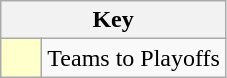<table class="wikitable" style="text-align: center;">
<tr>
<th colspan=2>Key</th>
</tr>
<tr>
<td style="background:#ffffcc; width:20px;"></td>
<td align=left>Teams to Playoffs</td>
</tr>
</table>
